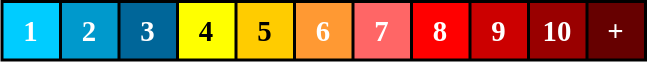<table style="margin:auto; background:Black; color:White; font-size:larger;">
<tr style="text-align:center;">
<td style="width:35px; height:35px; background:#0cf;"><strong>1</strong></td>
<td style="text-align:center; width:35px; height:35px; background:#09c;"><strong>2</strong></td>
<td style="text-align:center; width:35px; height:35px; background:#069;"><strong>3</strong></td>
<td style="text-align:center; width:35px; height:35px; background:yellow; color:black;"><strong>4</strong></td>
<td style="height:35px; height:35px; text-align:center; width:35px; text-align:center; width:35px; background:#fc0; color:black;"><strong>5</strong></td>
<td style="text-align:center; width:35px; height:35px; background:#f93;"><strong>6</strong></td>
<td style="text-align:center; width:35px; height:35px; background:#f66;"><strong>7</strong></td>
<td style="text-align:center; width:35px; height:35px; background:red;"><strong>8</strong></td>
<td style="width:18px; width:35px; text-align:center; text-align:center; height:35px; background:#c00;"><strong>9</strong></td>
<td style="width:18px; width:35px; text-align:center; text-align:center; height:35px; background:#900;"><strong>10</strong></td>
<td style="text-align:center; width:35px; height:35px; background:#600;"><strong>+</strong></td>
</tr>
</table>
